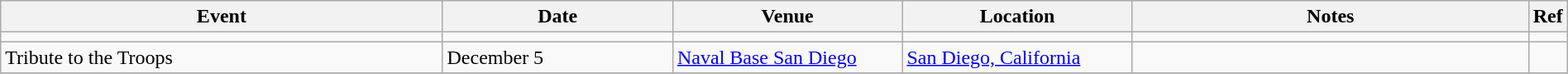<table class="wikitable plainrowheaders sortable" style="width:100%;">
<tr>
<th style="width:29%;">Event</th>
<th style="width:15%;">Date</th>
<th style="width:15%;">Venue</th>
<th style="width:15%;">Location</th>
<th style="width:99%;">Notes</th>
<th style="width:99%;">Ref</th>
</tr>
<tr>
<td></td>
<td></td>
<td></td>
<td></td>
<td></td>
</tr>
<tr>
<td>Tribute to the Troops</td>
<td>December 5<br></td>
<td><a href='#'>Naval Base San Diego</a></td>
<td><a href='#'>San Diego, California</a></td>
<td></td>
<td></td>
</tr>
<tr>
</tr>
</table>
